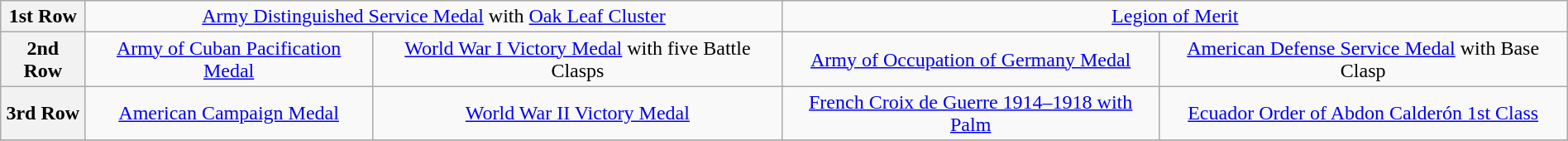<table class="wikitable" style="margin:1em auto; text-align:center;">
<tr>
<th>1st Row</th>
<td colspan="8"><a href='#'>Army Distinguished Service Medal</a> with <a href='#'>Oak Leaf Cluster</a></td>
<td colspan="8"><a href='#'>Legion of Merit</a></td>
</tr>
<tr>
<th>2nd Row</th>
<td colspan="4"><a href='#'>Army of Cuban Pacification Medal</a></td>
<td colspan="4"><a href='#'>World War I Victory Medal</a> with five Battle Clasps</td>
<td colspan="4"><a href='#'>Army of Occupation of Germany Medal</a></td>
<td colspan="4"><a href='#'>American Defense Service Medal</a> with Base Clasp</td>
</tr>
<tr>
<th>3rd Row</th>
<td colspan="4"><a href='#'>American Campaign Medal</a></td>
<td colspan="4"><a href='#'>World War II Victory Medal</a></td>
<td colspan="4"><a href='#'>French Croix de Guerre 1914–1918 with Palm</a></td>
<td colspan="4"><a href='#'>Ecuador Order of Abdon Calderón 1st Class</a></td>
</tr>
<tr>
</tr>
</table>
